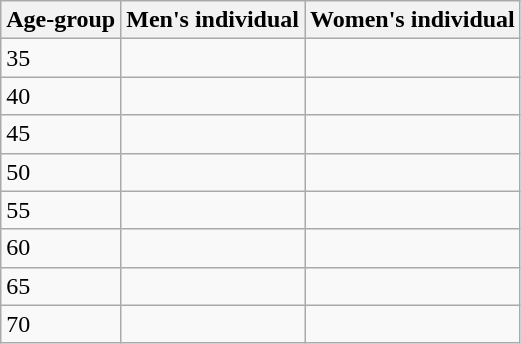<table class=wikitable>
<tr>
<th>Age-group</th>
<th>Men's individual</th>
<th>Women's individual</th>
</tr>
<tr>
<td>35</td>
<td></td>
<td></td>
</tr>
<tr>
<td>40</td>
<td></td>
<td></td>
</tr>
<tr>
<td>45</td>
<td></td>
<td></td>
</tr>
<tr>
<td>50</td>
<td></td>
<td></td>
</tr>
<tr>
<td>55</td>
<td></td>
<td></td>
</tr>
<tr>
<td>60</td>
<td></td>
<td></td>
</tr>
<tr>
<td>65</td>
<td></td>
<td></td>
</tr>
<tr>
<td>70</td>
<td></td>
<td></td>
</tr>
</table>
